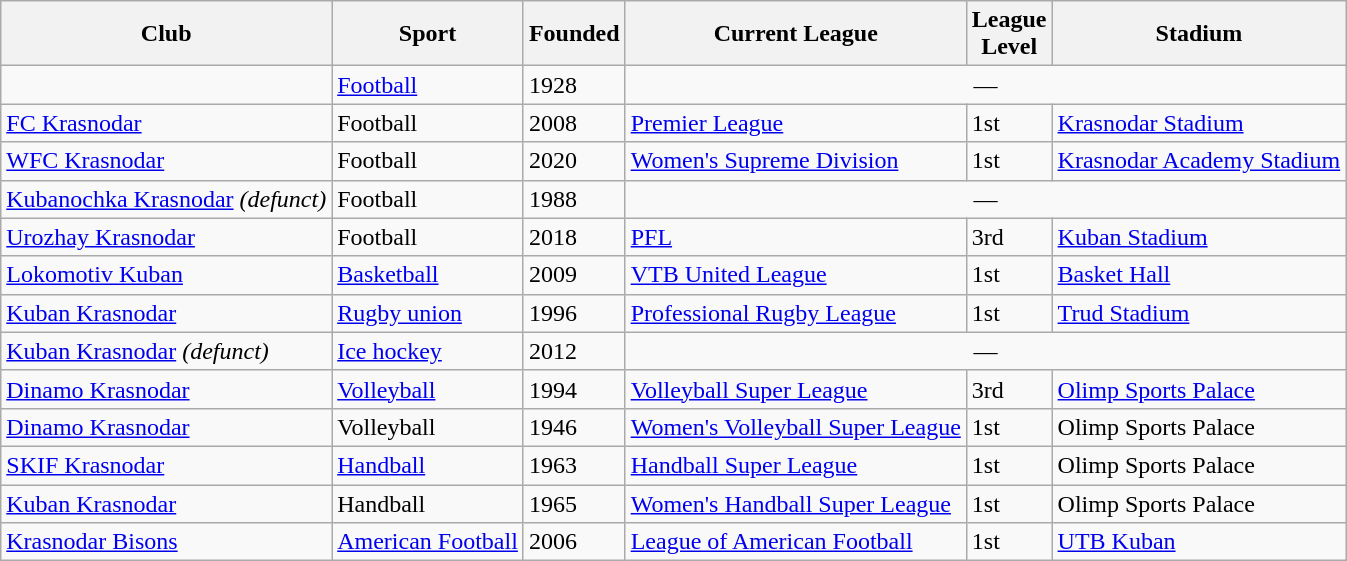<table class="wikitable">
<tr>
<th>Club</th>
<th>Sport</th>
<th>Founded</th>
<th>Current League</th>
<th>League<br>Level</th>
<th>Stadium</th>
</tr>
<tr>
<td></td>
<td><a href='#'>Football</a></td>
<td>1928</td>
<td colspan="3" style="text-align:center;">—</td>
</tr>
<tr>
<td><a href='#'>FC Krasnodar</a></td>
<td>Football</td>
<td>2008</td>
<td><a href='#'>Premier League</a></td>
<td>1st</td>
<td><a href='#'>Krasnodar Stadium</a></td>
</tr>
<tr>
<td><a href='#'>WFC Krasnodar</a></td>
<td>Football</td>
<td>2020</td>
<td><a href='#'>Women's Supreme Division</a></td>
<td>1st</td>
<td><a href='#'>Krasnodar Academy Stadium</a></td>
</tr>
<tr>
<td><a href='#'>Kubanochka Krasnodar</a> <em>(defunct)</em></td>
<td>Football</td>
<td>1988</td>
<td colspan="3" style="text-align:center;">—</td>
</tr>
<tr>
<td><a href='#'>Urozhay Krasnodar</a></td>
<td>Football</td>
<td>2018</td>
<td><a href='#'>PFL</a></td>
<td>3rd</td>
<td><a href='#'>Kuban Stadium</a></td>
</tr>
<tr>
<td><a href='#'>Lokomotiv Kuban</a></td>
<td><a href='#'>Basketball</a></td>
<td>2009</td>
<td><a href='#'>VTB United League</a></td>
<td>1st</td>
<td><a href='#'>Basket Hall</a></td>
</tr>
<tr>
<td><a href='#'>Kuban Krasnodar</a></td>
<td><a href='#'>Rugby union</a></td>
<td>1996</td>
<td><a href='#'>Professional Rugby League</a></td>
<td>1st</td>
<td><a href='#'>Trud Stadium</a></td>
</tr>
<tr>
<td><a href='#'>Kuban Krasnodar</a> <em>(defunct)</em></td>
<td><a href='#'>Ice hockey</a></td>
<td>2012</td>
<td colspan="3" style="text-align:center;">—</td>
</tr>
<tr>
<td><a href='#'>Dinamo Krasnodar</a></td>
<td><a href='#'>Volleyball</a></td>
<td>1994</td>
<td><a href='#'>Volleyball Super League</a></td>
<td>3rd</td>
<td><a href='#'>Olimp Sports Palace</a></td>
</tr>
<tr>
<td><a href='#'>Dinamo Krasnodar</a></td>
<td>Volleyball</td>
<td>1946</td>
<td><a href='#'>Women's Volleyball Super League</a></td>
<td>1st</td>
<td>Olimp Sports Palace</td>
</tr>
<tr>
<td><a href='#'>SKIF Krasnodar</a></td>
<td><a href='#'>Handball</a></td>
<td>1963</td>
<td><a href='#'>Handball Super League</a></td>
<td>1st</td>
<td>Olimp Sports Palace</td>
</tr>
<tr>
<td><a href='#'>Kuban Krasnodar</a></td>
<td>Handball</td>
<td>1965</td>
<td><a href='#'>Women's Handball Super League</a></td>
<td>1st</td>
<td>Olimp Sports Palace</td>
</tr>
<tr>
<td><a href='#'>Krasnodar Bisons</a></td>
<td><a href='#'>American Football</a></td>
<td>2006</td>
<td><a href='#'>League of American Football</a></td>
<td>1st</td>
<td><a href='#'>UTB Kuban</a></td>
</tr>
</table>
